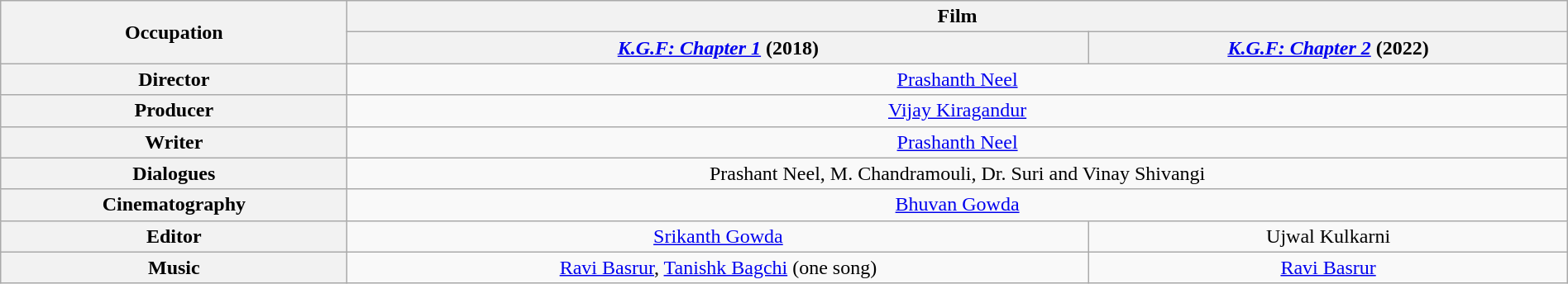<table class="wikitable" width ="100%" style="text-align:center;">
<tr>
<th rowspan="2">Occupation</th>
<th colspan="2">Film</th>
</tr>
<tr>
<th><em><a href='#'>K.G.F: Chapter 1</a></em> (2018)</th>
<th><em><a href='#'>K.G.F: Chapter 2</a></em> (2022)</th>
</tr>
<tr>
<th>Director</th>
<td colspan="2"><a href='#'>Prashanth Neel</a></td>
</tr>
<tr>
<th>Producer</th>
<td colspan="2"><a href='#'>Vijay Kiragandur</a></td>
</tr>
<tr>
<th>Writer</th>
<td colspan="2"><a href='#'>Prashanth Neel</a></td>
</tr>
<tr>
<th>Dialogues</th>
<td colspan="2">Prashant Neel, M. Chandramouli, Dr. Suri and Vinay Shivangi</td>
</tr>
<tr>
<th>Cinematography</th>
<td colspan="2"><a href='#'>Bhuvan Gowda</a></td>
</tr>
<tr>
<th>Editor</th>
<td><a href='#'>Srikanth Gowda</a></td>
<td>Ujwal Kulkarni</td>
</tr>
<tr>
<th>Music</th>
<td><a href='#'>Ravi Basrur</a>, <a href='#'>Tanishk Bagchi</a> (one song)</td>
<td><a href='#'>Ravi Basrur</a></td>
</tr>
</table>
